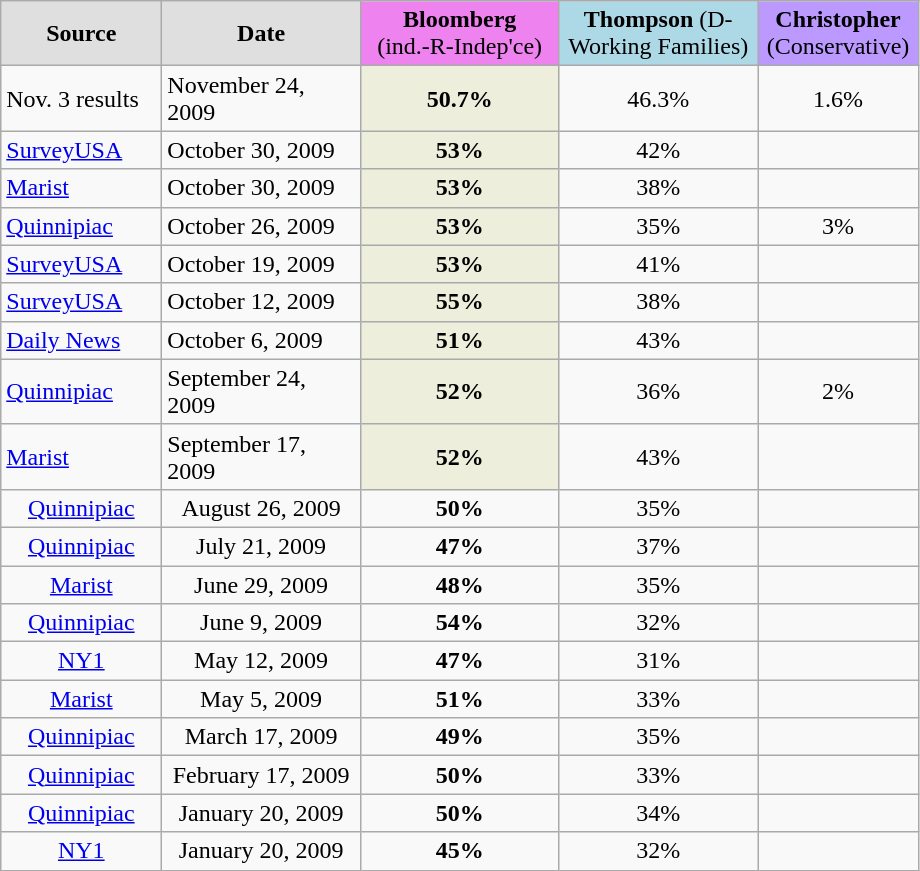<table class="wikitable" style="text-align:center;">
<tr>
<td style="width:100px; background:#dfdfdf;"><strong>Source</strong></td>
<td style="width:125px; background:#dfdfdf;"><strong>Date</strong></td>
<td style="width:125px; background:violet;"><strong>Bloomberg</strong><br>(ind.-R-Indep'ce)</td>
<td style="width:125px; background:lightblue;"><strong>Thompson</strong> (D-Working Families)</td>
<td style="width:100px; background:#b9f;"><strong>Christopher</strong><br>(Conservative)</td>
</tr>
<tr>
<td style="text-align:left;">Nov. 3 results</td>
<td align=left>November 24, 2009</td>
<td style="background:#eed;"><strong>50.7%</strong></td>
<td>46.3%</td>
<td>1.6%</td>
</tr>
<tr>
<td align=left><a href='#'>SurveyUSA</a></td>
<td align=left>October 30, 2009</td>
<td style="background:#eed;"><strong>53%</strong></td>
<td>42%</td>
<td> </td>
</tr>
<tr>
<td style="text-align:left;"><a href='#'>Marist</a></td>
<td align=left>October 30, 2009</td>
<td style="background:#eed;"><strong>53%</strong></td>
<td>38%</td>
<td> </td>
</tr>
<tr>
<td style="text-align:left;"><a href='#'>Quinnipiac</a></td>
<td align=left>October 26, 2009</td>
<td style="background:#eed;"><strong>53%</strong></td>
<td>35%</td>
<td>3%</td>
</tr>
<tr>
<td align=left><a href='#'>SurveyUSA</a></td>
<td align=left>October 19, 2009</td>
<td style="background:#eed;"><strong>53%</strong></td>
<td>41%</td>
<td> </td>
</tr>
<tr>
<td align=left><a href='#'>SurveyUSA</a></td>
<td align=left>October 12, 2009</td>
<td style="background:#eed;"><strong>55%</strong></td>
<td>38%</td>
<td> </td>
</tr>
<tr>
<td style="text-align:left;"><a href='#'>Daily News</a></td>
<td align=left>October 6, 2009</td>
<td style="background:#eed;"><strong>51%</strong></td>
<td>43%</td>
</tr>
<tr>
<td style="text-align:left;"><a href='#'>Quinnipiac</a></td>
<td align=left>September 24, 2009</td>
<td style="background:#eed;"><strong>52%</strong></td>
<td>36%</td>
<td>2%</td>
</tr>
<tr>
<td style="text-align:left;"><a href='#'>Marist</a></td>
<td align=left>September 17, 2009</td>
<td style="background:#eed;"><strong>52%</strong></td>
<td>43%</td>
<td> </td>
</tr>
<tr>
<td><a href='#'>Quinnipiac</a></td>
<td>August 26, 2009</td>
<td><strong>50%</strong></td>
<td>35%</td>
<td></td>
</tr>
<tr>
<td><a href='#'>Quinnipiac</a></td>
<td>July 21, 2009</td>
<td><strong>47%</strong></td>
<td>37%</td>
<td></td>
</tr>
<tr>
<td><a href='#'>Marist</a></td>
<td>June 29, 2009</td>
<td><strong>48%</strong></td>
<td>35%</td>
<td></td>
</tr>
<tr>
<td><a href='#'>Quinnipiac</a></td>
<td>June 9, 2009</td>
<td><strong>54%</strong></td>
<td>32%</td>
<td></td>
</tr>
<tr>
<td><a href='#'>NY1</a></td>
<td>May 12, 2009</td>
<td><strong>47%</strong></td>
<td>31%</td>
<td></td>
</tr>
<tr>
<td><a href='#'>Marist</a></td>
<td>May 5, 2009</td>
<td><strong>51%</strong></td>
<td>33%</td>
<td></td>
</tr>
<tr>
<td><a href='#'>Quinnipiac</a></td>
<td>March 17, 2009</td>
<td><strong>49%</strong></td>
<td>35%</td>
<td></td>
</tr>
<tr>
<td><a href='#'>Quinnipiac</a></td>
<td>February 17, 2009</td>
<td><strong>50%</strong></td>
<td>33%</td>
<td></td>
</tr>
<tr>
<td><a href='#'>Quinnipiac</a></td>
<td>January 20, 2009</td>
<td><strong>50%</strong></td>
<td>34%</td>
<td></td>
</tr>
<tr>
<td><a href='#'>NY1</a></td>
<td>January 20, 2009</td>
<td><strong>45%</strong></td>
<td>32%</td>
<td></td>
</tr>
</table>
